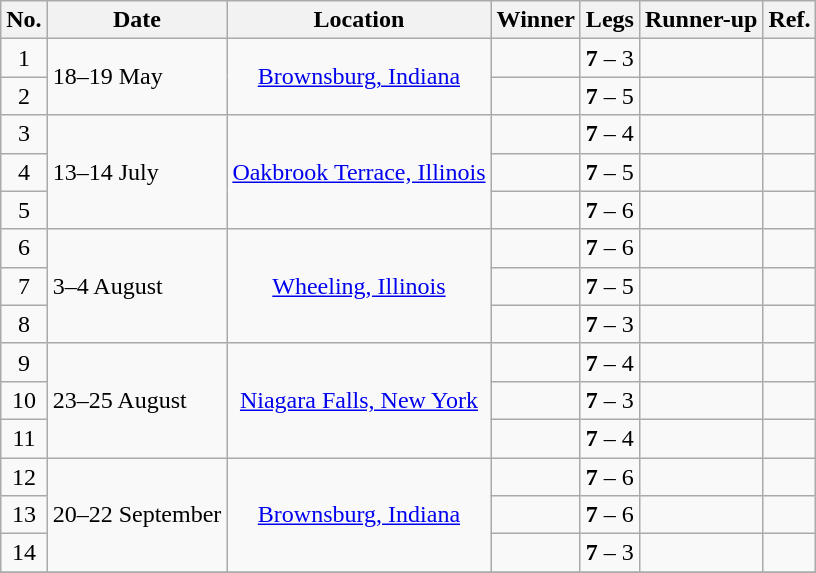<table class="wikitable">
<tr>
<th>No.</th>
<th>Date</th>
<th>Location</th>
<th>Winner</th>
<th>Legs</th>
<th>Runner-up</th>
<th>Ref.</th>
</tr>
<tr>
<td align=center>1</td>
<td align=left nowrap rowspan="2">18–19 May</td>
<td align="center" rowspan="2"> <a href='#'>Brownsburg, Indiana</a></td>
<td align="right"></td>
<td align="center"><strong>7</strong> – 3</td>
<td></td>
<td align="center"></td>
</tr>
<tr>
<td align=center>2</td>
<td align="right"></td>
<td align="center"><strong>7</strong> – 5</td>
<td></td>
<td align="center"></td>
</tr>
<tr>
<td align=center>3</td>
<td align=left nowrap rowspan="3">13–14 July</td>
<td align="center" rowspan="3"> <a href='#'>Oakbrook Terrace, Illinois</a></td>
<td align="right"></td>
<td align="center"><strong>7</strong> – 4</td>
<td></td>
<td align="center"></td>
</tr>
<tr>
<td align=center>4</td>
<td align="right"></td>
<td align="center"><strong>7</strong> – 5</td>
<td></td>
<td align="center"></td>
</tr>
<tr>
<td align=center>5</td>
<td align="right"></td>
<td align="center"><strong>7</strong> – 6</td>
<td></td>
<td align="center"></td>
</tr>
<tr>
<td align=center>6</td>
<td align=left nowrap rowspan="3">3–4 August</td>
<td align="center" rowspan="3"> <a href='#'>Wheeling, Illinois</a></td>
<td align="right"></td>
<td align="center"><strong>7</strong> – 6</td>
<td></td>
<td align="center"></td>
</tr>
<tr>
<td align=center>7</td>
<td align="right"></td>
<td align="center"><strong>7</strong> – 5</td>
<td></td>
<td align="center"></td>
</tr>
<tr>
<td align=center>8</td>
<td align="right"></td>
<td align="center"><strong>7</strong> – 3</td>
<td></td>
<td align="center"></td>
</tr>
<tr>
<td align=center>9</td>
<td align=left nowrap rowspan="3">23–25 August</td>
<td align="center" rowspan="3"> <a href='#'>Niagara Falls, New York</a></td>
<td align="right"></td>
<td align="center"><strong>7</strong> – 4</td>
<td></td>
<td align="center"></td>
</tr>
<tr>
<td align=center>10</td>
<td align="right"></td>
<td align="center"><strong>7</strong> – 3</td>
<td></td>
<td align="center"></td>
</tr>
<tr>
<td align=center>11</td>
<td align="right"></td>
<td align="center"><strong>7</strong> – 4</td>
<td></td>
<td align="center"></td>
</tr>
<tr>
<td align=center>12</td>
<td align=left nowrap rowspan="3">20–22 September</td>
<td align="center" rowspan="3"> <a href='#'>Brownsburg, Indiana</a></td>
<td align="right"></td>
<td align="center"><strong>7</strong> – 6</td>
<td></td>
<td align="center"></td>
</tr>
<tr>
<td align=center>13</td>
<td align="right"></td>
<td align="center"><strong>7</strong> – 6</td>
<td></td>
<td align="center"></td>
</tr>
<tr>
<td align=center>14</td>
<td align="right"></td>
<td align="center"><strong>7</strong> – 3</td>
<td></td>
<td align="center"></td>
</tr>
<tr>
</tr>
</table>
